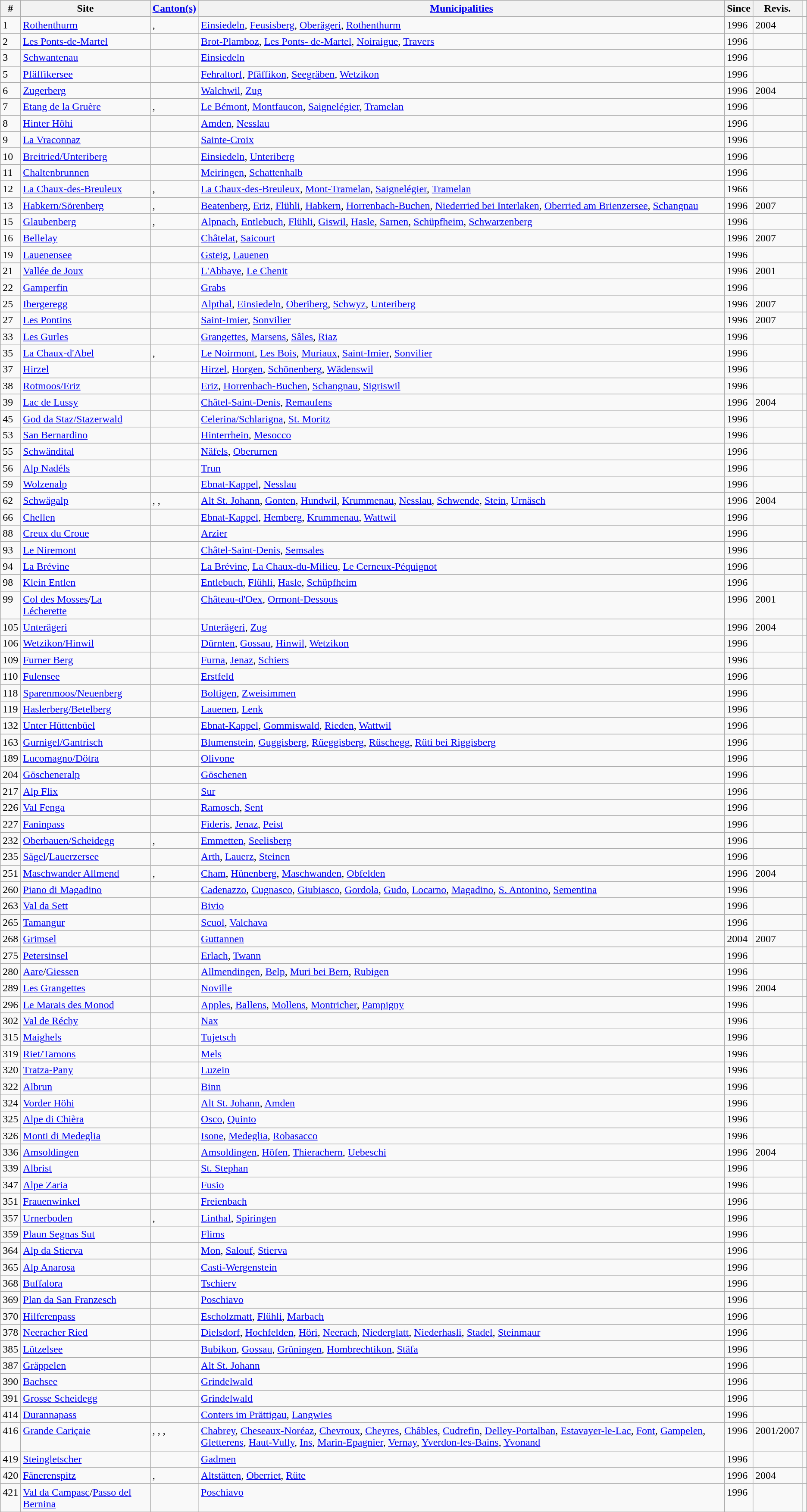<table class="wikitable sortable">
<tr>
<th>#</th>
<th>Site</th>
<th><a href='#'>Canton(s)</a></th>
<th><a href='#'>Municipalities</a></th>
<th>Since</th>
<th>Revis.</th>
</tr>
<tr valign=top>
<td>1</td>
<td><a href='#'>Rothenthurm</a></td>
<td>, </td>
<td><a href='#'>Einsiedeln</a>, <a href='#'>Feusisberg</a>, <a href='#'>Oberägeri</a>, <a href='#'>Rothenthurm</a></td>
<td>1996</td>
<td>2004</td>
<td></td>
</tr>
<tr>
<td>2</td>
<td><a href='#'>Les Ponts-de-Martel</a></td>
<td></td>
<td><a href='#'>Brot-Plamboz</a>, <a href='#'>Les Ponts- de-Martel</a>, <a href='#'>Noiraigue</a>, <a href='#'>Travers</a></td>
<td>1996</td>
<td></td>
<td></td>
</tr>
<tr>
<td>3</td>
<td><a href='#'>Schwantenau</a></td>
<td></td>
<td><a href='#'>Einsiedeln</a></td>
<td>1996</td>
<td></td>
<td></td>
</tr>
<tr>
<td>5</td>
<td><a href='#'>Pfäffikersee</a></td>
<td></td>
<td><a href='#'>Fehraltorf</a>, <a href='#'>Pfäffikon</a>, <a href='#'>Seegräben</a>, <a href='#'>Wetzikon</a></td>
<td>1996</td>
<td></td>
<td></td>
</tr>
<tr>
<td>6</td>
<td><a href='#'>Zugerberg</a></td>
<td></td>
<td><a href='#'>Walchwil</a>, <a href='#'>Zug</a></td>
<td>1996</td>
<td>2004</td>
<td></td>
</tr>
<tr>
<td>7</td>
<td><a href='#'>Etang de la Gruère</a></td>
<td>, </td>
<td><a href='#'>Le Bémont</a>, <a href='#'>Montfaucon</a>, <a href='#'>Saignelégier</a>, <a href='#'>Tramelan</a></td>
<td>1996</td>
<td></td>
<td></td>
</tr>
<tr>
<td>8</td>
<td><a href='#'>Hinter Höhi</a></td>
<td></td>
<td><a href='#'>Amden</a>, <a href='#'>Nesslau</a></td>
<td>1996</td>
<td></td>
<td></td>
</tr>
<tr>
<td>9</td>
<td><a href='#'>La Vraconnaz</a></td>
<td></td>
<td><a href='#'>Sainte-Croix</a></td>
<td>1996</td>
<td></td>
<td></td>
</tr>
<tr>
<td>10</td>
<td><a href='#'>Breitried/Unteriberg</a></td>
<td></td>
<td><a href='#'>Einsiedeln</a>, <a href='#'>Unteriberg</a></td>
<td>1996</td>
<td></td>
<td></td>
</tr>
<tr>
<td>11</td>
<td><a href='#'>Chaltenbrunnen</a></td>
<td></td>
<td><a href='#'>Meiringen</a>, <a href='#'>Schattenhalb</a></td>
<td>1996</td>
<td></td>
<td></td>
</tr>
<tr valign=top>
<td>12</td>
<td><a href='#'>La Chaux-des-Breuleux</a></td>
<td>, </td>
<td><a href='#'>La Chaux-des-Breuleux</a>, <a href='#'>Mont-Tramelan</a>, <a href='#'>Saignelégier</a>, <a href='#'>Tramelan</a></td>
<td>1966</td>
<td></td>
<td></td>
</tr>
<tr valign=top>
<td>13</td>
<td><a href='#'>Habkern/Sörenberg</a></td>
<td>, </td>
<td><a href='#'>Beatenberg</a>, <a href='#'>Eriz</a>, <a href='#'>Flühli</a>, <a href='#'>Habkern</a>, <a href='#'>Horrenbach-Buchen</a>, <a href='#'>Niederried bei Interlaken</a>, <a href='#'>Oberried am Brienzersee</a>, <a href='#'>Schangnau</a></td>
<td>1996</td>
<td>2007</td>
<td></td>
</tr>
<tr valign=top>
<td>15</td>
<td><a href='#'>Glaubenberg</a></td>
<td>, </td>
<td><a href='#'>Alpnach</a>, <a href='#'>Entlebuch</a>, <a href='#'>Flühli</a>, <a href='#'>Giswil</a>, <a href='#'>Hasle</a>, <a href='#'>Sarnen</a>, <a href='#'>Schüpfheim</a>, <a href='#'>Schwarzenberg</a></td>
<td>1996</td>
<td></td>
<td></td>
</tr>
<tr>
<td>16</td>
<td><a href='#'>Bellelay</a></td>
<td></td>
<td><a href='#'>Châtelat</a>, <a href='#'>Saicourt</a></td>
<td>1996</td>
<td>2007</td>
<td></td>
</tr>
<tr>
<td>19</td>
<td><a href='#'>Lauenensee</a></td>
<td></td>
<td><a href='#'>Gsteig</a>, <a href='#'>Lauenen</a></td>
<td>1996</td>
<td></td>
<td></td>
</tr>
<tr>
<td>21</td>
<td><a href='#'>Vallée de Joux</a></td>
<td></td>
<td><a href='#'>L'Abbaye</a>, <a href='#'>Le Chenit</a></td>
<td>1996</td>
<td>2001</td>
<td></td>
</tr>
<tr>
<td>22</td>
<td><a href='#'>Gamperfin</a></td>
<td></td>
<td><a href='#'>Grabs</a></td>
<td>1996</td>
<td></td>
<td></td>
</tr>
<tr>
<td>25</td>
<td><a href='#'>Ibergeregg</a></td>
<td></td>
<td><a href='#'>Alpthal</a>, <a href='#'>Einsiedeln</a>, <a href='#'>Oberiberg</a>, <a href='#'>Schwyz</a>, <a href='#'>Unteriberg</a></td>
<td>1996</td>
<td>2007</td>
<td></td>
</tr>
<tr>
<td>27</td>
<td><a href='#'>Les Pontins</a></td>
<td></td>
<td><a href='#'>Saint-Imier</a>, <a href='#'>Sonvilier</a></td>
<td>1996</td>
<td>2007</td>
<td></td>
</tr>
<tr>
<td>33</td>
<td><a href='#'>Les Gurles</a></td>
<td></td>
<td><a href='#'>Grangettes</a>, <a href='#'>Marsens</a>, <a href='#'>Sâles</a>, <a href='#'>Riaz</a></td>
<td>1996</td>
<td></td>
<td></td>
</tr>
<tr>
<td>35</td>
<td><a href='#'>La Chaux-d'Abel</a></td>
<td>, </td>
<td><a href='#'>Le Noirmont</a>, <a href='#'>Les Bois</a>, <a href='#'>Muriaux</a>, <a href='#'>Saint-Imier</a>, <a href='#'>Sonvilier</a></td>
<td>1996</td>
<td></td>
<td></td>
</tr>
<tr>
<td>37</td>
<td><a href='#'>Hirzel</a></td>
<td></td>
<td><a href='#'>Hirzel</a>, <a href='#'>Horgen</a>, <a href='#'>Schönenberg</a>, <a href='#'>Wädenswil</a></td>
<td>1996</td>
<td></td>
<td></td>
</tr>
<tr>
<td>38</td>
<td><a href='#'>Rotmoos/Eriz</a></td>
<td></td>
<td><a href='#'>Eriz</a>, <a href='#'>Horrenbach-Buchen</a>, <a href='#'>Schangnau</a>, <a href='#'>Sigriswil</a></td>
<td>1996</td>
<td></td>
<td></td>
</tr>
<tr>
<td>39</td>
<td><a href='#'>Lac de Lussy</a></td>
<td></td>
<td><a href='#'>Châtel-Saint-Denis</a>, <a href='#'>Remaufens</a></td>
<td>1996</td>
<td>2004</td>
<td></td>
</tr>
<tr>
<td>45</td>
<td><a href='#'>God da Staz/Stazerwald</a></td>
<td></td>
<td><a href='#'>Celerina/Schlarigna</a>, <a href='#'>St. Moritz</a></td>
<td>1996</td>
<td></td>
<td></td>
</tr>
<tr>
<td>53</td>
<td><a href='#'>San Bernardino</a></td>
<td></td>
<td><a href='#'>Hinterrhein</a>, <a href='#'>Mesocco</a></td>
<td>1996</td>
<td></td>
<td></td>
</tr>
<tr>
<td>55</td>
<td><a href='#'>Schwändital</a></td>
<td></td>
<td><a href='#'>Näfels</a>, <a href='#'>Oberurnen</a></td>
<td>1996</td>
<td></td>
<td></td>
</tr>
<tr>
<td>56</td>
<td><a href='#'>Alp Nadéls</a></td>
<td></td>
<td><a href='#'>Trun</a></td>
<td>1996</td>
<td></td>
<td></td>
</tr>
<tr>
<td>59</td>
<td><a href='#'>Wolzenalp</a></td>
<td></td>
<td><a href='#'>Ebnat-Kappel</a>, <a href='#'>Nesslau</a></td>
<td>1996</td>
<td></td>
<td></td>
</tr>
<tr valign=top>
<td>62</td>
<td><a href='#'>Schwägalp</a></td>
<td>, , </td>
<td><a href='#'>Alt St. Johann</a>, <a href='#'>Gonten</a>, <a href='#'>Hundwil</a>, <a href='#'>Krummenau</a>, <a href='#'>Nesslau</a>, <a href='#'>Schwende</a>, <a href='#'>Stein</a>, <a href='#'>Urnäsch</a></td>
<td>1996</td>
<td>2004</td>
<td></td>
</tr>
<tr>
<td>66</td>
<td><a href='#'>Chellen</a></td>
<td></td>
<td><a href='#'>Ebnat-Kappel</a>, <a href='#'>Hemberg</a>, <a href='#'>Krummenau</a>, <a href='#'>Wattwil</a></td>
<td>1996</td>
<td></td>
<td></td>
</tr>
<tr>
<td>88</td>
<td><a href='#'>Creux du Croue</a></td>
<td></td>
<td><a href='#'>Arzier</a></td>
<td>1996</td>
<td></td>
<td></td>
</tr>
<tr>
<td>93</td>
<td><a href='#'>Le Niremont</a></td>
<td></td>
<td><a href='#'>Châtel-Saint-Denis</a>, <a href='#'>Semsales</a></td>
<td>1996</td>
<td></td>
<td></td>
</tr>
<tr>
<td>94</td>
<td><a href='#'>La Brévine</a></td>
<td></td>
<td><a href='#'>La Brévine</a>, <a href='#'>La Chaux-du-Milieu</a>, <a href='#'>Le Cerneux-Péquignot</a></td>
<td>1996</td>
<td></td>
<td></td>
</tr>
<tr>
<td>98</td>
<td><a href='#'>Klein Entlen</a></td>
<td></td>
<td><a href='#'>Entlebuch</a>, <a href='#'>Flühli</a>, <a href='#'>Hasle</a>, <a href='#'>Schüpfheim</a></td>
<td>1996</td>
<td></td>
<td></td>
</tr>
<tr valign=top>
<td>99</td>
<td><a href='#'>Col des Mosses</a>/<a href='#'>La Lécherette</a></td>
<td></td>
<td><a href='#'>Château-d'Oex</a>, <a href='#'>Ormont-Dessous</a></td>
<td>1996</td>
<td>2001</td>
<td></td>
</tr>
<tr>
<td>105</td>
<td><a href='#'>Unterägeri</a></td>
<td></td>
<td><a href='#'>Unterägeri</a>, <a href='#'>Zug</a></td>
<td>1996</td>
<td>2004</td>
<td></td>
</tr>
<tr>
<td>106</td>
<td><a href='#'>Wetzikon/Hinwil</a></td>
<td></td>
<td><a href='#'>Dürnten</a>, <a href='#'>Gossau</a>, <a href='#'>Hinwil</a>, <a href='#'>Wetzikon</a></td>
<td>1996</td>
<td></td>
<td></td>
</tr>
<tr>
<td>109</td>
<td><a href='#'>Furner Berg</a></td>
<td></td>
<td><a href='#'>Furna</a>, <a href='#'>Jenaz</a>, <a href='#'>Schiers</a></td>
<td>1996</td>
<td></td>
<td></td>
</tr>
<tr>
<td>110</td>
<td><a href='#'>Fulensee</a></td>
<td></td>
<td><a href='#'>Erstfeld</a></td>
<td>1996</td>
<td></td>
<td></td>
</tr>
<tr>
<td>118</td>
<td><a href='#'>Sparenmoos/Neuenberg</a></td>
<td></td>
<td><a href='#'>Boltigen</a>, <a href='#'>Zweisimmen</a></td>
<td>1996</td>
<td></td>
<td></td>
</tr>
<tr>
<td>119</td>
<td><a href='#'>Haslerberg/Betelberg</a></td>
<td></td>
<td><a href='#'>Lauenen</a>, <a href='#'>Lenk</a></td>
<td>1996</td>
<td></td>
<td></td>
</tr>
<tr>
<td>132</td>
<td><a href='#'>Unter Hüttenbüel</a></td>
<td></td>
<td><a href='#'>Ebnat-Kappel</a>, <a href='#'>Gommiswald</a>, <a href='#'>Rieden</a>, <a href='#'>Wattwil</a></td>
<td>1996</td>
<td></td>
<td></td>
</tr>
<tr valign=top>
<td>163</td>
<td><a href='#'>Gurnigel/Gantrisch</a></td>
<td></td>
<td><a href='#'>Blumenstein</a>, <a href='#'>Guggisberg</a>, <a href='#'>Rüeggisberg</a>, <a href='#'>Rüschegg</a>, <a href='#'>Rüti bei Riggisberg</a></td>
<td>1996</td>
<td></td>
<td></td>
</tr>
<tr>
<td>189</td>
<td><a href='#'>Lucomagno/Dötra</a></td>
<td></td>
<td><a href='#'>Olivone</a></td>
<td>1996</td>
<td></td>
<td></td>
</tr>
<tr>
<td>204</td>
<td><a href='#'>Göscheneralp</a></td>
<td></td>
<td><a href='#'>Göschenen</a></td>
<td>1996</td>
<td></td>
<td></td>
</tr>
<tr>
<td>217</td>
<td><a href='#'>Alp Flix</a></td>
<td></td>
<td><a href='#'>Sur</a></td>
<td>1996</td>
<td></td>
<td></td>
</tr>
<tr>
<td>226</td>
<td><a href='#'>Val Fenga</a></td>
<td></td>
<td><a href='#'>Ramosch</a>, <a href='#'>Sent</a></td>
<td>1996</td>
<td></td>
<td></td>
</tr>
<tr>
<td>227</td>
<td><a href='#'>Faninpass</a></td>
<td></td>
<td><a href='#'>Fideris</a>, <a href='#'>Jenaz</a>, <a href='#'>Peist</a></td>
<td>1996</td>
<td></td>
<td></td>
</tr>
<tr>
<td>232</td>
<td><a href='#'>Oberbauen/Scheidegg</a></td>
<td>, </td>
<td><a href='#'>Emmetten</a>, <a href='#'>Seelisberg</a></td>
<td>1996</td>
<td></td>
<td></td>
</tr>
<tr>
<td>235</td>
<td><a href='#'>Sägel</a>/<a href='#'>Lauerzersee</a></td>
<td></td>
<td><a href='#'>Arth</a>, <a href='#'>Lauerz</a>, <a href='#'>Steinen</a></td>
<td>1996</td>
<td></td>
<td></td>
</tr>
<tr>
<td>251</td>
<td><a href='#'>Maschwander Allmend</a></td>
<td>, </td>
<td><a href='#'>Cham</a>, <a href='#'>Hünenberg</a>, <a href='#'>Maschwanden</a>, <a href='#'>Obfelden</a></td>
<td>1996</td>
<td>2004</td>
<td></td>
</tr>
<tr valign=top>
<td>260</td>
<td><a href='#'>Piano di Magadino</a></td>
<td></td>
<td><a href='#'>Cadenazzo</a>, <a href='#'>Cugnasco</a>, <a href='#'>Giubiasco</a>, <a href='#'>Gordola</a>, <a href='#'>Gudo</a>, <a href='#'>Locarno</a>, <a href='#'>Magadino</a>, <a href='#'>S. Antonino</a>, <a href='#'>Sementina</a></td>
<td>1996</td>
<td></td>
<td></td>
</tr>
<tr>
<td>263</td>
<td><a href='#'>Val da Sett</a></td>
<td></td>
<td><a href='#'>Bivio</a></td>
<td>1996</td>
<td></td>
<td></td>
</tr>
<tr>
<td>265</td>
<td><a href='#'>Tamangur</a></td>
<td></td>
<td><a href='#'>Scuol</a>, <a href='#'>Valchava</a></td>
<td>1996</td>
<td></td>
<td></td>
</tr>
<tr>
<td>268</td>
<td><a href='#'>Grimsel</a></td>
<td></td>
<td><a href='#'>Guttannen</a></td>
<td>2004</td>
<td>2007</td>
<td></td>
</tr>
<tr>
<td>275</td>
<td><a href='#'>Petersinsel</a></td>
<td></td>
<td><a href='#'>Erlach</a>, <a href='#'>Twann</a></td>
<td>1996</td>
<td></td>
<td></td>
</tr>
<tr>
<td>280</td>
<td><a href='#'>Aare</a>/<a href='#'>Giessen</a></td>
<td></td>
<td><a href='#'>Allmendingen</a>, <a href='#'>Belp</a>, <a href='#'>Muri bei Bern</a>, <a href='#'>Rubigen</a></td>
<td>1996</td>
<td></td>
<td></td>
</tr>
<tr>
<td>289</td>
<td><a href='#'>Les Grangettes</a></td>
<td></td>
<td><a href='#'>Noville</a></td>
<td>1996</td>
<td>2004</td>
<td></td>
</tr>
<tr>
<td>296</td>
<td><a href='#'>Le Marais des Monod</a></td>
<td></td>
<td><a href='#'>Apples</a>, <a href='#'>Ballens</a>, <a href='#'>Mollens</a>, <a href='#'>Montricher</a>, <a href='#'>Pampigny</a></td>
<td>1996</td>
<td></td>
<td></td>
</tr>
<tr>
<td>302</td>
<td><a href='#'>Val de Réchy</a></td>
<td></td>
<td><a href='#'>Nax</a></td>
<td>1996</td>
<td></td>
<td></td>
</tr>
<tr>
<td>315</td>
<td><a href='#'>Maighels</a></td>
<td></td>
<td><a href='#'>Tujetsch</a></td>
<td>1996</td>
<td></td>
<td></td>
</tr>
<tr>
<td>319</td>
<td><a href='#'>Riet/Tamons</a></td>
<td></td>
<td><a href='#'>Mels</a></td>
<td>1996</td>
<td></td>
<td></td>
</tr>
<tr>
<td>320</td>
<td><a href='#'>Tratza-Pany</a></td>
<td></td>
<td><a href='#'>Luzein</a></td>
<td>1996</td>
<td></td>
<td></td>
</tr>
<tr>
<td>322</td>
<td><a href='#'>Albrun</a></td>
<td></td>
<td><a href='#'>Binn</a></td>
<td>1996</td>
<td></td>
<td></td>
</tr>
<tr>
<td>324</td>
<td><a href='#'>Vorder Höhi</a></td>
<td></td>
<td><a href='#'>Alt St. Johann</a>, <a href='#'>Amden</a></td>
<td>1996</td>
<td></td>
<td></td>
</tr>
<tr>
<td>325</td>
<td><a href='#'>Alpe di Chièra</a></td>
<td></td>
<td><a href='#'>Osco</a>, <a href='#'>Quinto</a></td>
<td>1996</td>
<td></td>
<td></td>
</tr>
<tr>
<td>326</td>
<td><a href='#'>Monti di Medeglia</a></td>
<td></td>
<td><a href='#'>Isone</a>, <a href='#'>Medeglia</a>, <a href='#'>Robasacco</a></td>
<td>1996</td>
<td></td>
<td></td>
</tr>
<tr>
<td>336</td>
<td><a href='#'>Amsoldingen</a></td>
<td></td>
<td><a href='#'>Amsoldingen</a>, <a href='#'>Höfen</a>, <a href='#'>Thierachern</a>, <a href='#'>Uebeschi</a></td>
<td>1996</td>
<td>2004</td>
<td></td>
</tr>
<tr>
<td>339</td>
<td><a href='#'>Albrist</a></td>
<td></td>
<td><a href='#'>St. Stephan</a></td>
<td>1996</td>
<td></td>
<td></td>
</tr>
<tr>
<td>347</td>
<td><a href='#'>Alpe Zaria</a></td>
<td></td>
<td><a href='#'>Fusio</a></td>
<td>1996</td>
<td></td>
<td></td>
</tr>
<tr>
<td>351</td>
<td><a href='#'>Frauenwinkel</a></td>
<td></td>
<td><a href='#'>Freienbach</a></td>
<td>1996</td>
<td></td>
<td></td>
</tr>
<tr>
<td>357</td>
<td><a href='#'>Urnerboden</a></td>
<td>, </td>
<td><a href='#'>Linthal</a>, <a href='#'>Spiringen</a></td>
<td>1996</td>
<td></td>
<td></td>
</tr>
<tr>
<td>359</td>
<td><a href='#'>Plaun Segnas Sut</a></td>
<td></td>
<td><a href='#'>Flims</a></td>
<td>1996</td>
<td></td>
<td></td>
</tr>
<tr>
<td>364</td>
<td><a href='#'>Alp da Stierva</a></td>
<td></td>
<td><a href='#'>Mon</a>, <a href='#'>Salouf</a>, <a href='#'>Stierva</a></td>
<td>1996</td>
<td></td>
<td></td>
</tr>
<tr>
<td>365</td>
<td><a href='#'>Alp Anarosa</a></td>
<td></td>
<td><a href='#'>Casti-Wergenstein</a></td>
<td>1996</td>
<td></td>
<td></td>
</tr>
<tr>
<td>368</td>
<td><a href='#'>Buffalora</a></td>
<td></td>
<td><a href='#'>Tschierv</a></td>
<td>1996</td>
<td></td>
<td></td>
</tr>
<tr>
<td>369</td>
<td><a href='#'>Plan da San Franzesch</a></td>
<td></td>
<td><a href='#'>Poschiavo</a></td>
<td>1996</td>
<td></td>
<td></td>
</tr>
<tr>
<td>370</td>
<td><a href='#'>Hilferenpass</a></td>
<td></td>
<td><a href='#'>Escholzmatt</a>, <a href='#'>Flühli</a>, <a href='#'>Marbach</a></td>
<td>1996</td>
<td></td>
<td></td>
</tr>
<tr valign=top>
<td>378</td>
<td><a href='#'>Neeracher Ried</a></td>
<td></td>
<td><a href='#'>Dielsdorf</a>, <a href='#'>Hochfelden</a>, <a href='#'>Höri</a>, <a href='#'>Neerach</a>, <a href='#'>Niederglatt</a>, <a href='#'>Niederhasli</a>, <a href='#'>Stadel</a>, <a href='#'>Steinmaur</a></td>
<td>1996</td>
<td></td>
<td></td>
</tr>
<tr>
<td>385</td>
<td><a href='#'>Lützelsee</a></td>
<td></td>
<td><a href='#'>Bubikon</a>, <a href='#'>Gossau</a>, <a href='#'>Grüningen</a>, <a href='#'>Hombrechtikon</a>, <a href='#'>Stäfa</a></td>
<td>1996</td>
<td></td>
<td></td>
</tr>
<tr>
<td>387</td>
<td><a href='#'>Gräppelen</a></td>
<td></td>
<td><a href='#'>Alt St. Johann</a></td>
<td>1996</td>
<td></td>
<td></td>
</tr>
<tr>
<td>390</td>
<td><a href='#'>Bachsee</a></td>
<td></td>
<td><a href='#'>Grindelwald</a></td>
<td>1996</td>
<td></td>
<td></td>
</tr>
<tr>
<td>391</td>
<td><a href='#'>Grosse Scheidegg</a></td>
<td></td>
<td><a href='#'>Grindelwald</a></td>
<td>1996</td>
<td></td>
<td></td>
</tr>
<tr>
<td>414</td>
<td><a href='#'>Durannapass</a></td>
<td></td>
<td><a href='#'>Conters im Prättigau</a>, <a href='#'>Langwies</a></td>
<td>1996</td>
<td></td>
<td></td>
</tr>
<tr valign=top>
<td>416</td>
<td><a href='#'>Grande Cariçaie</a></td>
<td>, , , </td>
<td><a href='#'>Chabrey</a>, <a href='#'>Cheseaux-Noréaz</a>, <a href='#'>Chevroux</a>, <a href='#'>Cheyres</a>, <a href='#'>Châbles</a>, <a href='#'>Cudrefin</a>, <a href='#'>Delley-Portalban</a>, <a href='#'>Estavayer-le-Lac</a>, <a href='#'>Font</a>, <a href='#'>Gampelen</a>, <a href='#'>Gletterens</a>, <a href='#'>Haut-Vully</a>, <a href='#'>Ins</a>, <a href='#'>Marin-Epagnier</a>, <a href='#'>Vernay</a>, <a href='#'>Yverdon-les-Bains</a>, <a href='#'>Yvonand</a></td>
<td>1996</td>
<td>2001/2007</td>
<td></td>
</tr>
<tr>
<td>419</td>
<td><a href='#'>Steingletscher</a></td>
<td></td>
<td><a href='#'>Gadmen</a></td>
<td>1996</td>
<td></td>
<td></td>
</tr>
<tr>
<td>420</td>
<td><a href='#'>Fänerenspitz</a></td>
<td>, </td>
<td><a href='#'>Altstätten</a>, <a href='#'>Oberriet</a>, <a href='#'>Rüte</a></td>
<td>1996</td>
<td>2004</td>
<td></td>
</tr>
<tr valign=top>
<td>421</td>
<td><a href='#'>Val da Campasc</a>/<a href='#'>Passo del Bernina</a></td>
<td></td>
<td><a href='#'>Poschiavo</a></td>
<td>1996</td>
<td></td>
<td></td>
</tr>
</table>
